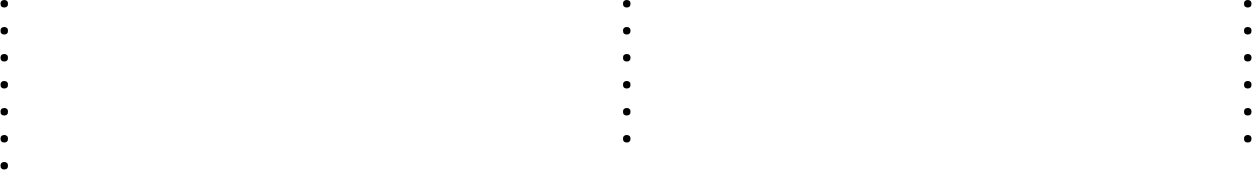<table>
<tr>
<td style="vertical-align:top; width:33%;"><br><ul><li></li><li></li><li></li><li></li><li></li><li></li><li></li></ul></td>
<td style="vertical-align:top; width:33%;"><br><ul><li></li><li></li><li></li><li></li><li></li><li></li></ul></td>
<td style="vertical-align:top; width:33%;"><br><ul><li></li><li></li><li></li><li></li><li></li><li></li></ul></td>
<td style="vertical-align:top; width:33%;"></td>
<td style="vertical-align:top; width:25%;"></td>
</tr>
</table>
